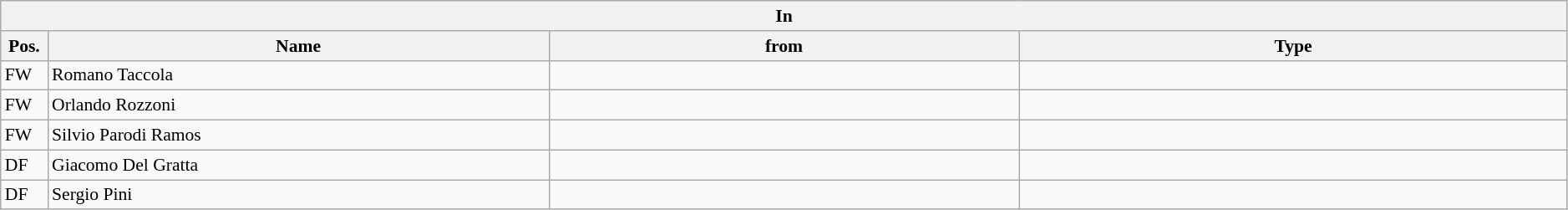<table class="wikitable" style="font-size:90%;width:99%;">
<tr>
<th colspan="4">In</th>
</tr>
<tr>
<th width=3%>Pos.</th>
<th width=32%>Name</th>
<th width=30%>from</th>
<th width=35%>Type</th>
</tr>
<tr>
<td>FW</td>
<td>Romano Taccola</td>
<td></td>
<td></td>
</tr>
<tr>
<td>FW</td>
<td>Orlando Rozzoni</td>
<td></td>
<td></td>
</tr>
<tr>
<td>FW</td>
<td>Silvio Parodi Ramos</td>
<td></td>
<td></td>
</tr>
<tr>
<td>DF</td>
<td>Giacomo Del Gratta</td>
<td></td>
<td></td>
</tr>
<tr>
<td>DF</td>
<td>Sergio Pini</td>
<td></td>
<td></td>
</tr>
</table>
